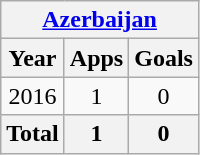<table class="wikitable" style="text-align:center">
<tr>
<th colspan=3><a href='#'>Azerbaijan</a></th>
</tr>
<tr>
<th>Year</th>
<th>Apps</th>
<th>Goals</th>
</tr>
<tr>
<td>2016</td>
<td>1</td>
<td>0</td>
</tr>
<tr>
<th>Total</th>
<th>1</th>
<th>0</th>
</tr>
</table>
